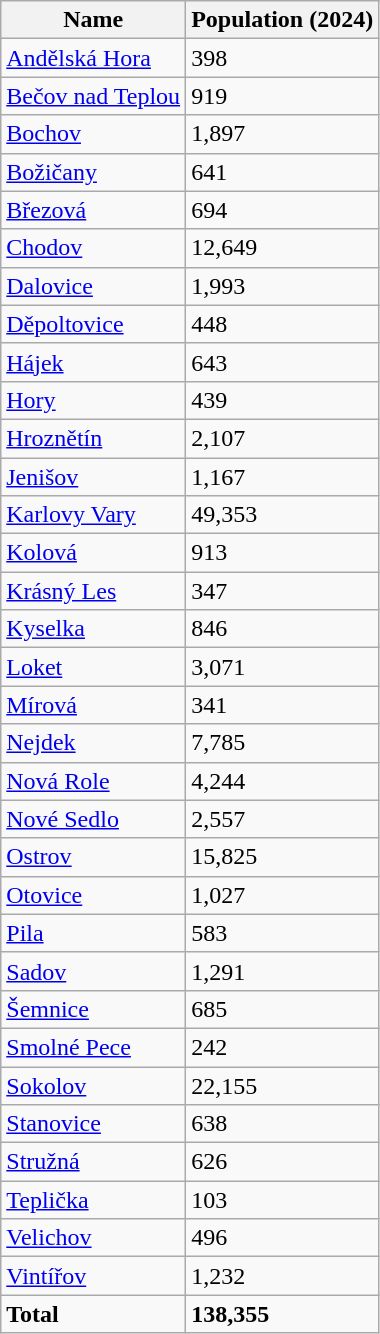<table class="wikitable sortable collapsible collapsed">
<tr>
<th>Name</th>
<th>Population (2024)</th>
</tr>
<tr>
<td><a href='#'>Andělská Hora</a></td>
<td>398</td>
</tr>
<tr>
<td><a href='#'>Bečov nad Teplou</a></td>
<td>919</td>
</tr>
<tr>
<td><a href='#'>Bochov</a></td>
<td>1,897</td>
</tr>
<tr>
<td><a href='#'>Božičany</a></td>
<td>641</td>
</tr>
<tr>
<td><a href='#'>Březová</a></td>
<td>694</td>
</tr>
<tr>
<td><a href='#'>Chodov</a></td>
<td>12,649</td>
</tr>
<tr>
<td><a href='#'>Dalovice</a></td>
<td>1,993</td>
</tr>
<tr>
<td><a href='#'>Děpoltovice</a></td>
<td>448</td>
</tr>
<tr>
<td><a href='#'>Hájek</a></td>
<td>643</td>
</tr>
<tr>
<td><a href='#'>Hory</a></td>
<td>439</td>
</tr>
<tr>
<td><a href='#'>Hroznětín</a></td>
<td>2,107</td>
</tr>
<tr>
<td><a href='#'>Jenišov</a></td>
<td>1,167</td>
</tr>
<tr>
<td><a href='#'>Karlovy Vary</a></td>
<td>49,353</td>
</tr>
<tr>
<td><a href='#'>Kolová</a></td>
<td>913</td>
</tr>
<tr>
<td><a href='#'>Krásný Les</a></td>
<td>347</td>
</tr>
<tr>
<td><a href='#'>Kyselka</a></td>
<td>846</td>
</tr>
<tr>
<td><a href='#'>Loket</a></td>
<td>3,071</td>
</tr>
<tr>
<td><a href='#'>Mírová</a></td>
<td>341</td>
</tr>
<tr>
<td><a href='#'>Nejdek</a></td>
<td>7,785</td>
</tr>
<tr>
<td><a href='#'>Nová Role</a></td>
<td>4,244</td>
</tr>
<tr>
<td><a href='#'>Nové Sedlo</a></td>
<td>2,557</td>
</tr>
<tr>
<td><a href='#'>Ostrov</a></td>
<td>15,825</td>
</tr>
<tr>
<td><a href='#'>Otovice</a></td>
<td>1,027</td>
</tr>
<tr>
<td><a href='#'>Pila</a></td>
<td>583</td>
</tr>
<tr>
<td><a href='#'>Sadov</a></td>
<td>1,291</td>
</tr>
<tr>
<td><a href='#'>Šemnice</a></td>
<td>685</td>
</tr>
<tr>
<td><a href='#'>Smolné Pece</a></td>
<td>242</td>
</tr>
<tr>
<td><a href='#'>Sokolov</a></td>
<td>22,155</td>
</tr>
<tr>
<td><a href='#'>Stanovice</a></td>
<td>638</td>
</tr>
<tr>
<td><a href='#'>Stružná</a></td>
<td>626</td>
</tr>
<tr>
<td><a href='#'>Teplička</a></td>
<td>103</td>
</tr>
<tr>
<td><a href='#'>Velichov</a></td>
<td>496</td>
</tr>
<tr>
<td><a href='#'>Vintířov</a></td>
<td>1,232</td>
</tr>
<tr>
<td><strong>Total</strong></td>
<td><strong>138,355</strong></td>
</tr>
</table>
